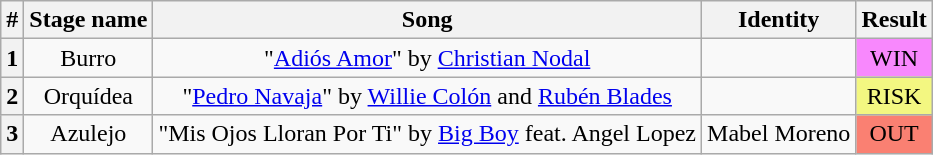<table class="wikitable plainrowheaders" style="text-align: center">
<tr>
<th>#</th>
<th>Stage name</th>
<th>Song</th>
<th>Identity</th>
<th>Result</th>
</tr>
<tr>
<th>1</th>
<td>Burro</td>
<td>"<a href='#'>Adiós Amor</a>" by <a href='#'>Christian Nodal</a></td>
<td></td>
<td bgcolor=#F888FD>WIN</td>
</tr>
<tr>
<th>2</th>
<td>Orquídea</td>
<td>"<a href='#'>Pedro Navaja</a>" by <a href='#'>Willie Colón</a> and <a href='#'>Rubén Blades</a></td>
<td></td>
<td bgcolor=#F3F781>RISK</td>
</tr>
<tr>
<th>3</th>
<td>Azulejo</td>
<td>"Mis Ojos Lloran Por Ti" by <a href='#'>Big Boy</a> feat. Angel Lopez</td>
<td>Mabel Moreno</td>
<td bgcolor=salmon>OUT</td>
</tr>
</table>
